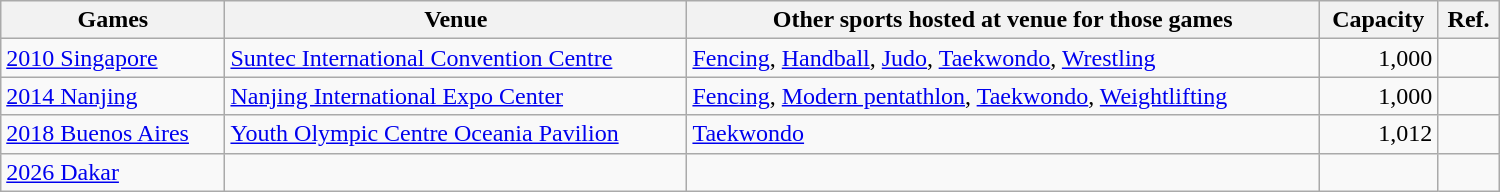<table class="wikitable sortable" width="1000px">
<tr>
<th>Games</th>
<th>Venue</th>
<th>Other sports hosted at venue for those games</th>
<th>Capacity</th>
<th>Ref.</th>
</tr>
<tr>
<td><a href='#'>2010 Singapore</a></td>
<td><a href='#'>Suntec International Convention Centre</a></td>
<td><a href='#'>Fencing</a>, <a href='#'>Handball</a>, <a href='#'>Judo</a>, <a href='#'>Taekwondo</a>, <a href='#'>Wrestling</a></td>
<td align="right">1,000</td>
<td align="center"></td>
</tr>
<tr>
<td><a href='#'>2014 Nanjing</a></td>
<td><a href='#'>Nanjing International Expo Center</a></td>
<td><a href='#'>Fencing</a>, <a href='#'>Modern pentathlon</a>, <a href='#'>Taekwondo</a>, <a href='#'>Weightlifting</a></td>
<td align="right">1,000</td>
<td align="center"></td>
</tr>
<tr>
<td><a href='#'>2018 Buenos Aires</a></td>
<td><a href='#'>Youth Olympic Centre Oceania Pavilion</a></td>
<td><a href='#'>Taekwondo</a></td>
<td align="right">1,012</td>
<td align="center"></td>
</tr>
<tr>
<td><a href='#'>2026 Dakar</a></td>
<td></td>
<td></td>
<td align="right"></td>
<td align="center"></td>
</tr>
</table>
